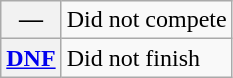<table class="wikitable">
<tr>
<th scope="row">—</th>
<td>Did not compete</td>
</tr>
<tr>
<th scope="row"><a href='#'>DNF</a></th>
<td>Did not finish</td>
</tr>
</table>
